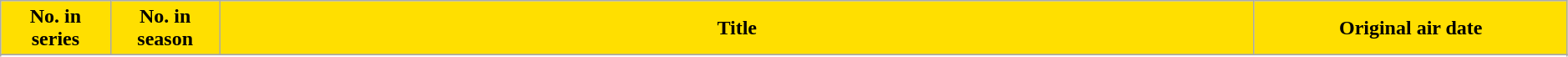<table class="wikitable plainrowheaders" style="width:99%;">
<tr>
<th scope="col" style="background-color: #FFDF00; color: #000000;" width=7%>No. in<br>series</th>
<th scope="col" style="background-color: #FFDF00; color: #000000;" width=7%>No. in<br>season</th>
<th scope="col" style="background-color: #FFDF00; color: #000000;">Title</th>
<th scope="col" style="background-color: #FFDF00; color: #000000;" width=20%>Original air date</th>
</tr>
<tr>
</tr>
<tr>
</tr>
</table>
